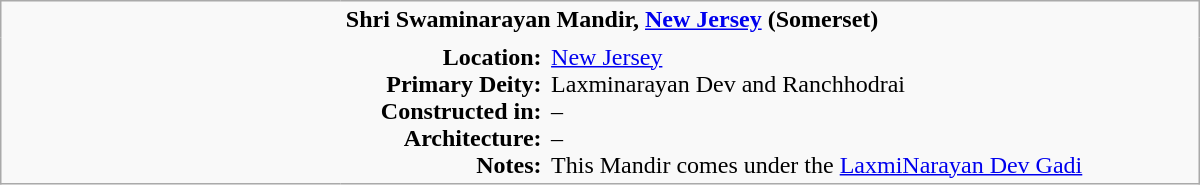<table class="wikitable plain" border="0" width="800">
<tr>
<td width="220px" rowspan="2" style="border:none;"></td>
<td valign="top" colspan=2 style="border:none;"><strong>Shri Swaminarayan Mandir, <a href='#'>New Jersey</a> (Somerset)</strong></td>
</tr>
<tr>
<td valign="top" style="text-align:right; border:none;"><strong>Location:</strong><br><strong>Primary Deity:</strong><br><strong>Constructed in:</strong><br><strong>Architecture:</strong><br><strong>Notes:</strong></td>
<td valign="top" style="border:none;"><a href='#'>New Jersey</a> <br>Laxminarayan Dev and Ranchhodrai <br>– <br>– <br>This Mandir comes under the <a href='#'>LaxmiNarayan Dev Gadi</a></td>
</tr>
</table>
